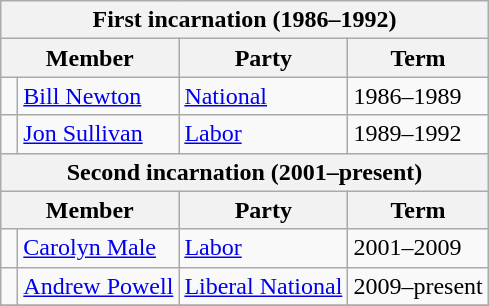<table class="wikitable">
<tr>
<th colspan="4">First incarnation (1986–1992)</th>
</tr>
<tr>
<th colspan="2">Member</th>
<th>Party</th>
<th>Term</th>
</tr>
<tr>
<td> </td>
<td><a href='#'>Bill Newton</a></td>
<td><a href='#'>National</a></td>
<td>1986–1989</td>
</tr>
<tr>
<td> </td>
<td><a href='#'>Jon Sullivan</a></td>
<td><a href='#'>Labor</a></td>
<td>1989–1992</td>
</tr>
<tr>
<th colspan="4">Second incarnation (2001–present)</th>
</tr>
<tr>
<th colspan="2">Member</th>
<th>Party</th>
<th>Term</th>
</tr>
<tr>
<td> </td>
<td><a href='#'>Carolyn Male</a></td>
<td><a href='#'>Labor</a></td>
<td>2001–2009</td>
</tr>
<tr>
<td> </td>
<td><a href='#'>Andrew Powell</a></td>
<td><a href='#'>Liberal National</a></td>
<td>2009–present</td>
</tr>
<tr>
</tr>
</table>
